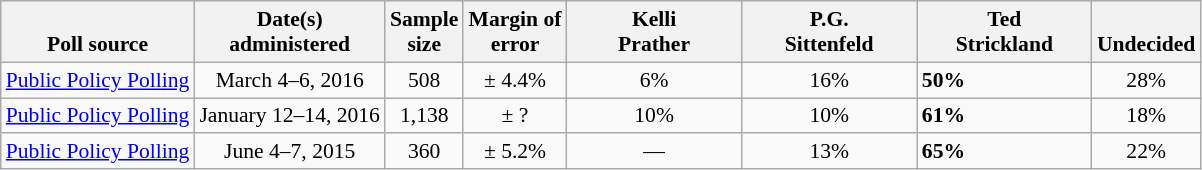<table class="wikitable" style="font-size:90%;">
<tr valign= bottom>
<th>Poll source</th>
<th>Date(s)<br>administered</th>
<th>Sample<br>size</th>
<th>Margin of<br>error</th>
<th style="width:110px;">Kelli<br>Prather</th>
<th style="width:110px;">P.G.<br>Sittenfeld</th>
<th style="width:110px;">Ted<br>Strickland</th>
<th>Undecided</th>
</tr>
<tr>
<td><a href='#'>Public Policy Polling</a></td>
<td align=center>March 4–6, 2016</td>
<td align=center>508</td>
<td align=center>± 4.4%</td>
<td align=center>6%</td>
<td align=center>16%</td>
<td><strong>50%</strong></td>
<td align=center>28%</td>
</tr>
<tr>
<td><a href='#'>Public Policy Polling</a></td>
<td align=center>January 12–14, 2016</td>
<td align=center>1,138</td>
<td align=center>± ?</td>
<td align=center>10%</td>
<td align=center>10%</td>
<td><strong>61%</strong></td>
<td align=center>18%</td>
</tr>
<tr>
<td><a href='#'>Public Policy Polling</a></td>
<td align=center>June 4–7, 2015</td>
<td align=center>360</td>
<td align=center>± 5.2%</td>
<td align=center>—</td>
<td align=center>13%</td>
<td><strong>65%</strong></td>
<td align=center>22%</td>
</tr>
</table>
